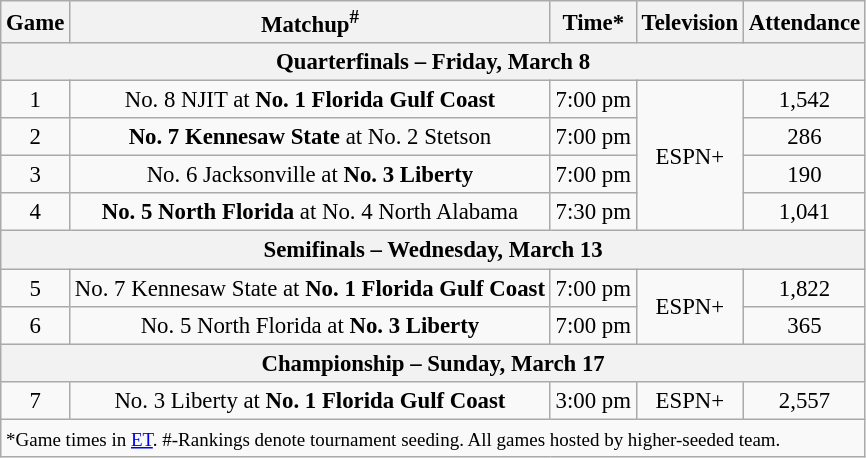<table class="wikitable" style="font-size: 95%">
<tr align="center">
<th>Game</th>
<th>Matchup<sup>#</sup></th>
<th>Time*</th>
<th>Television</th>
<th>Attendance</th>
</tr>
<tr align="center">
<th colspan=6>Quarterfinals – Friday, March 8</th>
</tr>
<tr align="center">
<td>1</td>
<td>No. 8 NJIT at <strong>No. 1 Florida Gulf Coast</strong></td>
<td align=center>7:00 pm</td>
<td rowspan=4 align=center>ESPN+</td>
<td align=center>1,542</td>
</tr>
<tr align="center">
<td>2</td>
<td><strong>No. 7 Kennesaw State</strong> at No. 2 Stetson</td>
<td align=center>7:00 pm</td>
<td align=center>286</td>
</tr>
<tr align="center">
<td>3</td>
<td>No. 6 Jacksonville at <strong>No. 3 Liberty</strong></td>
<td align=center>7:00 pm</td>
<td align=center>190</td>
</tr>
<tr align="center">
<td>4</td>
<td><strong>No. 5 North Florida</strong> at No. 4 North Alabama</td>
<td align=center>7:30 pm</td>
<td align=center>1,041</td>
</tr>
<tr align="center">
<th colspan=6>Semifinals – Wednesday, March 13</th>
</tr>
<tr align="center">
<td>5</td>
<td>No. 7 Kennesaw State at <strong>No. 1 Florida Gulf Coast</strong></td>
<td align=center>7:00 pm</td>
<td rowspan=2 align=center>ESPN+</td>
<td align=center>1,822</td>
</tr>
<tr align="center">
<td>6</td>
<td>No. 5 North Florida at <strong>No. 3 Liberty</strong></td>
<td align=center>7:00 pm</td>
<td align=center>365</td>
</tr>
<tr align="center">
<th colspan=6>Championship – Sunday, March 17</th>
</tr>
<tr align="center">
<td>7</td>
<td>No. 3 Liberty at <strong>No. 1 Florida Gulf Coast</strong></td>
<td align=center>3:00 pm</td>
<td align=center>ESPN+</td>
<td align=center>2,557</td>
</tr>
<tr>
<td colspan=5><small>*Game times in <a href='#'>ET</a>. #-Rankings denote tournament seeding. All games hosted by higher-seeded team.</small></td>
</tr>
</table>
